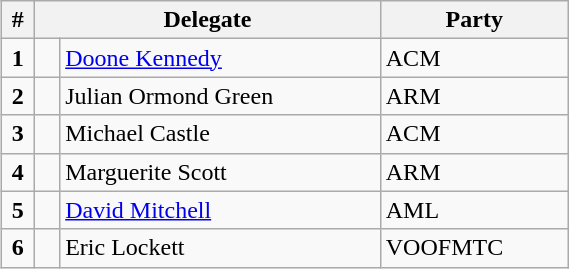<table class="wikitable" style="float:right;clear:right;width:30%">
<tr>
<th>#</th>
<th colspan="2">Delegate</th>
<th>Party</th>
</tr>
<tr>
<td align=center><strong>1</strong></td>
<td> </td>
<td><a href='#'>Doone Kennedy</a></td>
<td>ACM</td>
</tr>
<tr>
<td align=center><strong>2</strong></td>
<td> </td>
<td>Julian Ormond Green</td>
<td>ARM</td>
</tr>
<tr>
<td align=center><strong>3</strong></td>
<td> </td>
<td>Michael Castle</td>
<td>ACM</td>
</tr>
<tr>
<td align=center><strong>4</strong></td>
<td> </td>
<td>Marguerite Scott</td>
<td>ARM</td>
</tr>
<tr>
<td align=center><strong>5</strong></td>
<td> </td>
<td><a href='#'>David Mitchell</a></td>
<td>AML</td>
</tr>
<tr>
<td align=center><strong>6</strong></td>
<td> </td>
<td>Eric Lockett</td>
<td>VOOFMTC</td>
</tr>
</table>
